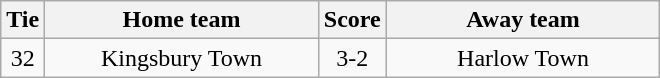<table class="wikitable" style="text-align:center;">
<tr>
<th width=20>Tie</th>
<th width=175>Home team</th>
<th width=20>Score</th>
<th width=175>Away team</th>
</tr>
<tr>
<td>32</td>
<td>Kingsbury Town</td>
<td>3-2</td>
<td>Harlow Town</td>
</tr>
</table>
